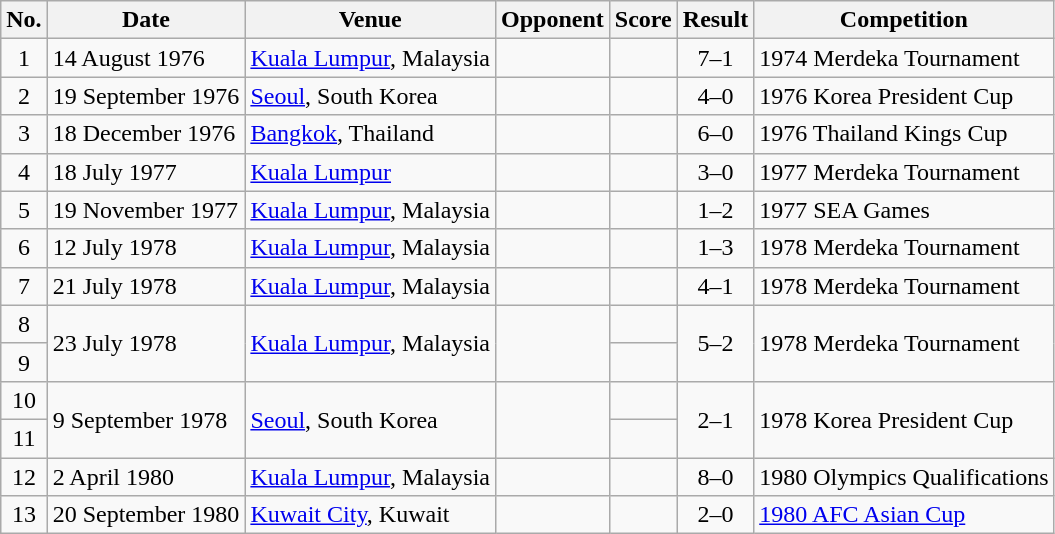<table class="wikitable sortable">
<tr>
<th scope="col">No.</th>
<th scope="col">Date</th>
<th scope="col">Venue</th>
<th scope="col">Opponent</th>
<th scope="col">Score</th>
<th scope="col">Result</th>
<th scope="col">Competition</th>
</tr>
<tr>
<td style="text-align:center">1</td>
<td>14 August 1976</td>
<td><a href='#'>Kuala Lumpur</a>, Malaysia</td>
<td></td>
<td></td>
<td style="text-align:center">7–1</td>
<td>1974 Merdeka Tournament</td>
</tr>
<tr>
<td style="text-align:center">2</td>
<td>19 September 1976</td>
<td><a href='#'>Seoul</a>, South Korea</td>
<td></td>
<td></td>
<td style="text-align:center">4–0</td>
<td>1976 Korea President Cup</td>
</tr>
<tr>
<td style="text-align:center">3</td>
<td>18 December 1976</td>
<td><a href='#'>Bangkok</a>, Thailand</td>
<td></td>
<td></td>
<td style="text-align:center">6–0</td>
<td>1976 Thailand Kings Cup</td>
</tr>
<tr>
<td style="text-align:center">4</td>
<td>18 July 1977</td>
<td><a href='#'>Kuala Lumpur</a></td>
<td></td>
<td></td>
<td style="text-align:center">3–0</td>
<td>1977 Merdeka Tournament</td>
</tr>
<tr>
<td style="text-align:center">5</td>
<td>19 November 1977</td>
<td><a href='#'>Kuala Lumpur</a>, Malaysia</td>
<td></td>
<td></td>
<td style="text-align:center">1–2</td>
<td>1977 SEA Games</td>
</tr>
<tr>
<td style="text-align:center">6</td>
<td>12 July 1978</td>
<td><a href='#'>Kuala Lumpur</a>, Malaysia</td>
<td></td>
<td></td>
<td style="text-align:center">1–3</td>
<td>1978 Merdeka Tournament</td>
</tr>
<tr>
<td style="text-align:center">7</td>
<td>21 July 1978</td>
<td><a href='#'>Kuala Lumpur</a>, Malaysia</td>
<td></td>
<td></td>
<td style="text-align:center">4–1</td>
<td>1978 Merdeka Tournament</td>
</tr>
<tr>
<td style="text-align:center">8</td>
<td rowspan="2">23 July 1978</td>
<td rowspan="2"><a href='#'>Kuala Lumpur</a>, Malaysia</td>
<td rowspan="2"></td>
<td></td>
<td rowspan="2" style="text-align:center">5–2</td>
<td rowspan="2">1978 Merdeka Tournament</td>
</tr>
<tr>
<td style="text-align:center">9</td>
<td></td>
</tr>
<tr>
<td style="text-align:center">10</td>
<td rowspan="2">9 September 1978</td>
<td rowspan="2"><a href='#'>Seoul</a>, South Korea</td>
<td rowspan="2"></td>
<td></td>
<td rowspan="2" style="text-align:center">2–1</td>
<td rowspan="2">1978 Korea President Cup</td>
</tr>
<tr>
<td style="text-align:center">11</td>
<td></td>
</tr>
<tr>
<td style="text-align:center">12</td>
<td>2 April 1980</td>
<td><a href='#'>Kuala Lumpur</a>, Malaysia</td>
<td></td>
<td></td>
<td style="text-align:center">8–0</td>
<td>1980 Olympics Qualifications</td>
</tr>
<tr>
<td style="text-align:center">13</td>
<td>20 September 1980</td>
<td><a href='#'>Kuwait City</a>, Kuwait</td>
<td></td>
<td></td>
<td style="text-align:center">2–0</td>
<td><a href='#'>1980 AFC Asian Cup</a></td>
</tr>
</table>
